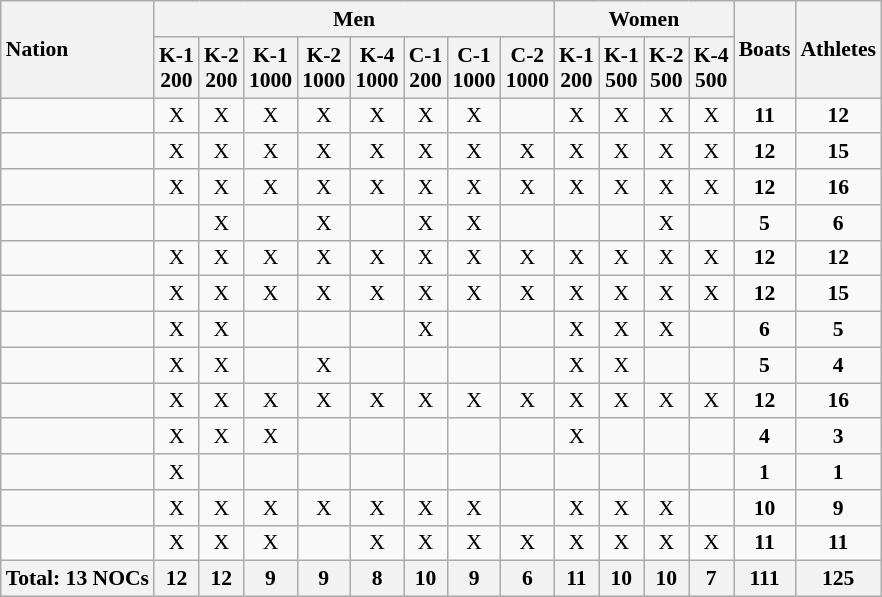<table class="wikitable" style="text-align:center; font-size:90%">
<tr>
<th rowspan="2" style="text-align:left;">Nation</th>
<th colspan="8">Men</th>
<th colspan="4">Women</th>
<th rowspan="2">Boats</th>
<th rowspan=2>Athletes</th>
</tr>
<tr>
<th>K-1 <br>200</th>
<th>K-2 <br>200</th>
<th>K-1 <br>1000</th>
<th>K-2 <br>1000</th>
<th>K-4 <br>1000</th>
<th>C-1 <br>200</th>
<th>C-1 <br>1000</th>
<th>C-2 <br>1000</th>
<th>K-1 <br>200</th>
<th>K-1 <br>500</th>
<th>K-2 <br>500</th>
<th>K-4 <br>500</th>
</tr>
<tr>
<td style="text-align:left;"></td>
<td>X</td>
<td>X</td>
<td>X</td>
<td>X</td>
<td>X</td>
<td>X</td>
<td>X</td>
<td></td>
<td>X</td>
<td>X</td>
<td>X</td>
<td>X</td>
<td><strong>11</strong></td>
<td><strong>12</strong></td>
</tr>
<tr>
<td style="text-align:left;"></td>
<td>X</td>
<td>X</td>
<td>X</td>
<td>X</td>
<td>X</td>
<td>X</td>
<td>X</td>
<td>X</td>
<td>X</td>
<td>X</td>
<td>X</td>
<td>X</td>
<td><strong>12</strong></td>
<td><strong>15</strong></td>
</tr>
<tr>
<td style="text-align:left;"></td>
<td>X</td>
<td>X</td>
<td>X</td>
<td>X</td>
<td>X</td>
<td>X</td>
<td>X</td>
<td>X</td>
<td>X</td>
<td>X</td>
<td>X</td>
<td>X</td>
<td><strong>12</strong></td>
<td><strong>16</strong></td>
</tr>
<tr>
<td style="text-align:left;"></td>
<td></td>
<td>X</td>
<td></td>
<td>X</td>
<td></td>
<td>X</td>
<td>X</td>
<td></td>
<td></td>
<td></td>
<td>X</td>
<td></td>
<td><strong>5</strong></td>
<td><strong>6</strong></td>
</tr>
<tr>
<td style="text-align:left;"></td>
<td>X</td>
<td>X</td>
<td>X</td>
<td>X</td>
<td>X</td>
<td>X</td>
<td>X</td>
<td>X</td>
<td>X</td>
<td>X</td>
<td>X</td>
<td>X</td>
<td><strong>12</strong></td>
<td><strong>12</strong></td>
</tr>
<tr>
<td style="text-align:left;"></td>
<td>X</td>
<td>X</td>
<td>X</td>
<td>X</td>
<td>X</td>
<td>X</td>
<td>X</td>
<td>X</td>
<td>X</td>
<td>X</td>
<td>X</td>
<td>X</td>
<td><strong>12</strong></td>
<td><strong>15</strong></td>
</tr>
<tr>
<td style="text-align:left;"></td>
<td>X</td>
<td>X</td>
<td></td>
<td></td>
<td></td>
<td>X</td>
<td></td>
<td></td>
<td>X</td>
<td>X</td>
<td>X</td>
<td></td>
<td><strong>6</strong></td>
<td><strong>5</strong></td>
</tr>
<tr>
<td style="text-align:left;"></td>
<td>X</td>
<td>X</td>
<td></td>
<td>X</td>
<td></td>
<td></td>
<td></td>
<td></td>
<td>X</td>
<td>X</td>
<td></td>
<td></td>
<td><strong>5</strong></td>
<td><strong>4</strong></td>
</tr>
<tr>
<td style="text-align:left;"></td>
<td>X</td>
<td>X</td>
<td>X</td>
<td>X</td>
<td>X</td>
<td>X</td>
<td>X</td>
<td>X</td>
<td>X</td>
<td>X</td>
<td>X</td>
<td>X</td>
<td><strong>12</strong></td>
<td><strong>16</strong></td>
</tr>
<tr>
<td style="text-align:left;"></td>
<td>X</td>
<td>X</td>
<td>X</td>
<td></td>
<td></td>
<td></td>
<td></td>
<td></td>
<td>X</td>
<td></td>
<td></td>
<td></td>
<td><strong>4</strong></td>
<td><strong>3</strong></td>
</tr>
<tr>
<td style="text-align:left;"></td>
<td>X</td>
<td></td>
<td></td>
<td></td>
<td></td>
<td></td>
<td></td>
<td></td>
<td></td>
<td></td>
<td></td>
<td></td>
<td><strong>1</strong></td>
<td><strong>1</strong></td>
</tr>
<tr>
<td style="text-align:left;"></td>
<td>X</td>
<td>X</td>
<td>X</td>
<td>X</td>
<td>X</td>
<td>X</td>
<td>X</td>
<td></td>
<td>X</td>
<td>X</td>
<td>X</td>
<td></td>
<td><strong>10</strong></td>
<td><strong>9</strong></td>
</tr>
<tr>
<td style="text-align:left;"></td>
<td>X</td>
<td>X</td>
<td>X</td>
<td></td>
<td>X</td>
<td>X</td>
<td>X</td>
<td>X</td>
<td>X</td>
<td>X</td>
<td>X</td>
<td>X</td>
<td><strong>11</strong></td>
<td><strong>11</strong></td>
</tr>
<tr class="sortbottom">
<th>Total: 13 NOCs</th>
<th>12</th>
<th>12</th>
<th>9</th>
<th>9</th>
<th>8</th>
<th>10</th>
<th>9</th>
<th>6</th>
<th>11</th>
<th>10</th>
<th>10</th>
<th>7</th>
<th>111</th>
<th>125</th>
</tr>
</table>
